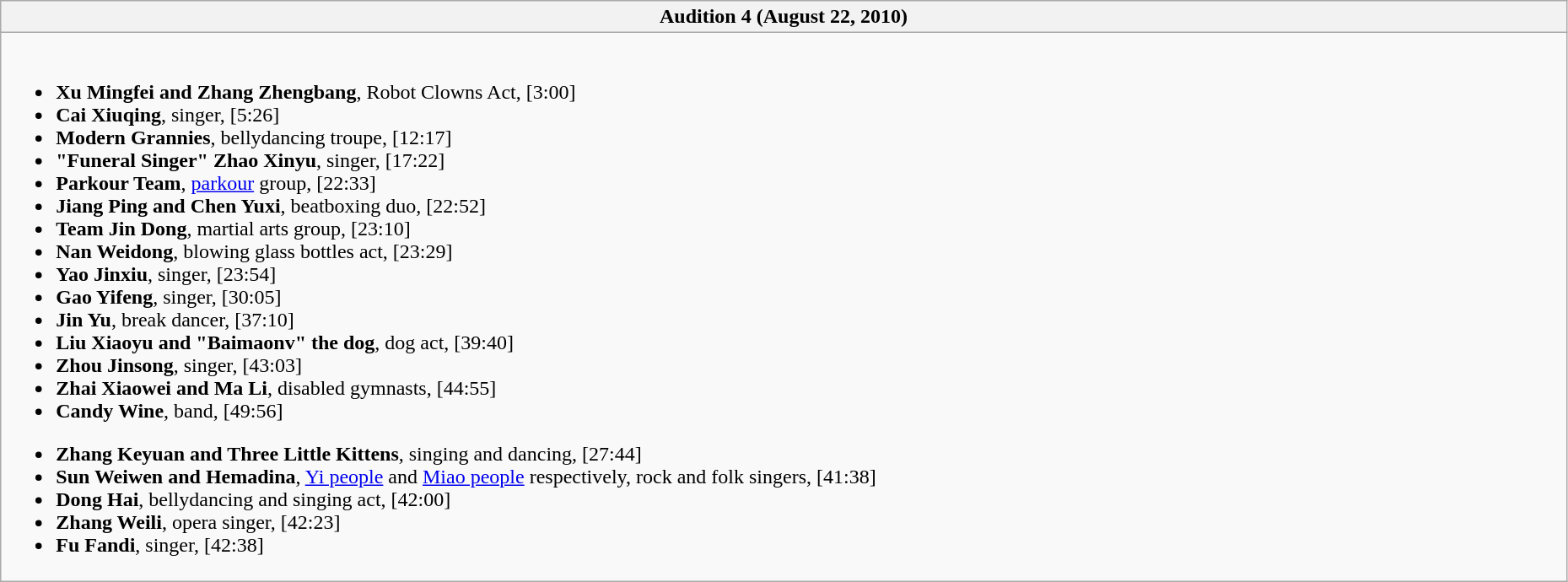<table class="wikitable collapsible collapsed" style="width: 98%">
<tr>
<th style="text-align: center">Audition 4 (August 22, 2010)</th>
</tr>
<tr>
<td><br><ul><li><strong>Xu Mingfei and Zhang Zhengbang</strong>, Robot Clowns Act,  [3:00]</li><li><strong>Cai Xiuqing</strong>, singer,  [5:26]</li><li><strong>Modern Grannies</strong>, bellydancing troupe,  [12:17]</li><li><strong>"Funeral Singer" Zhao Xinyu</strong>, singer,  [17:22]</li><li><strong>Parkour Team</strong>, <a href='#'>parkour</a> group,  [22:33]</li><li><strong>Jiang Ping and Chen Yuxi</strong>, beatboxing duo,  [22:52]</li><li><strong>Team Jin Dong</strong>, martial arts group,  [23:10]</li><li><strong>Nan Weidong</strong>, blowing glass bottles act,  [23:29]</li><li><strong>Yao Jinxiu</strong>, singer,  [23:54]</li><li><strong>Gao Yifeng</strong>, singer,  [30:05]</li><li><strong>Jin Yu</strong>, break dancer,  [37:10]</li><li><strong>Liu Xiaoyu and "Baimaonv" the dog</strong>, dog act,  [39:40]</li><li><strong>Zhou Jinsong</strong>, singer,  [43:03]</li><li><strong>Zhai Xiaowei and Ma Li</strong>, disabled gymnasts,  [44:55]</li><li><strong>Candy Wine</strong>, band,  [49:56]</li></ul><ul><li><strong>Zhang Keyuan and Three Little Kittens</strong>, singing and dancing,  [27:44]</li><li><strong>Sun Weiwen and Hemadina</strong>, <a href='#'>Yi people</a> and <a href='#'>Miao people</a> respectively, rock and folk singers,  [41:38]</li><li><strong>Dong Hai</strong>, bellydancing and singing act,  [42:00]</li><li><strong>Zhang Weili</strong>, opera singer,  [42:23]</li><li><strong>Fu Fandi</strong>, singer,  [42:38]</li></ul></td>
</tr>
</table>
